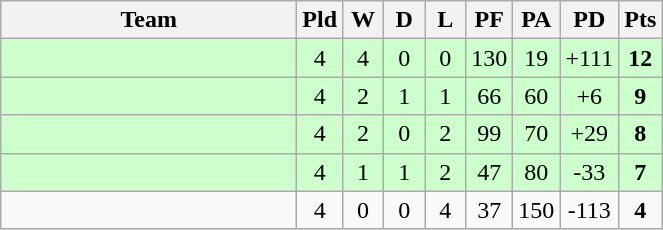<table class="wikitable" style="text-align:center;">
<tr>
<th width=190>Team</th>
<th width=20 abbr="Played">Pld</th>
<th width=20 abbr="Won">W</th>
<th width=20 abbr="Drawn">D</th>
<th width=20 abbr="Lost">L</th>
<th width=20 abbr="Points for">PF</th>
<th width=20 abbr="Points against">PA</th>
<th width=25 abbr="Points difference">PD</th>
<th width=20 abbr="Points">Pts</th>
</tr>
<tr bgcolor=ccffcc>
<td align=left></td>
<td>4</td>
<td>4</td>
<td>0</td>
<td>0</td>
<td>130</td>
<td>19</td>
<td>+111</td>
<td><strong>12</strong></td>
</tr>
<tr bgcolor=ccffcc>
<td align=left></td>
<td>4</td>
<td>2</td>
<td>1</td>
<td>1</td>
<td>66</td>
<td>60</td>
<td>+6</td>
<td><strong>9</strong></td>
</tr>
<tr bgcolor=ccffcc>
<td align=left></td>
<td>4</td>
<td>2</td>
<td>0</td>
<td>2</td>
<td>99</td>
<td>70</td>
<td>+29</td>
<td><strong>8</strong></td>
</tr>
<tr bgcolor=ccffcc>
<td align=left></td>
<td>4</td>
<td>1</td>
<td>1</td>
<td>2</td>
<td>47</td>
<td>80</td>
<td>-33</td>
<td><strong>7</strong></td>
</tr>
<tr>
<td align=left></td>
<td>4</td>
<td>0</td>
<td>0</td>
<td>4</td>
<td>37</td>
<td>150</td>
<td>-113</td>
<td><strong>4</strong></td>
</tr>
</table>
